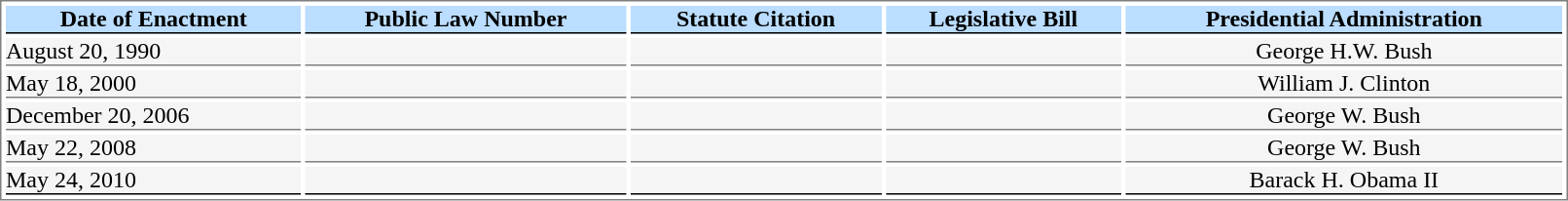<table style="border:1px solid gray; align:left; width:85%" cellspacing=3 cellpadding=0>
<tr style="font-weight:bold; text-align:center; background:#bbddff; color:black;">
<th style=" border-bottom:1.5px solid black">Date of Enactment</th>
<th style=" border-bottom:1.5px solid black">Public Law Number</th>
<th style=" border-bottom:1.5px solid black">Statute Citation</th>
<th style=" border-bottom:1.5px solid black">Legislative Bill</th>
<th style=" border-bottom:1.5px solid black">Presidential Administration</th>
</tr>
<tr>
<td style="border-bottom:1px solid gray; background:#F5F5F5;">August 20, 1990</td>
<td style="border-bottom:1px solid gray; background:#F5F5F5; text-align:center;"></td>
<td style="border-bottom:1px solid gray; background:#F5F5F5; text-align:center;"></td>
<td style="border-bottom:1px solid gray; background:#F5F5F5; text-align:center;"></td>
<td style="border-bottom:1px solid gray; background:#F5F5F5; text-align:center;">George H.W. Bush</td>
</tr>
<tr>
<td style="border-bottom:1px solid gray; background:#F5F5F5;">May 18, 2000</td>
<td style="border-bottom:1px solid gray; background:#F5F5F5; text-align:center;"></td>
<td style="border-bottom:1px solid gray; background:#F5F5F5; text-align:center;"></td>
<td style="border-bottom:1px solid gray; background:#F5F5F5; text-align:center;"></td>
<td style="border-bottom:1px solid gray; background:#F5F5F5; text-align:center;">William J. Clinton</td>
</tr>
<tr>
<td style="border-bottom:1px solid gray; background:#F5F5F5;">December 20, 2006</td>
<td style="border-bottom:1px solid gray; background:#F5F5F5; text-align:center;"></td>
<td style="border-bottom:1px solid gray; background:#F5F5F5; text-align:center;"></td>
<td style="border-bottom:1px solid gray; background:#F5F5F5; text-align:center;"></td>
<td style="border-bottom:1px solid gray; background:#F5F5F5; text-align:center;">George W. Bush</td>
</tr>
<tr>
<td style="border-bottom:1px solid gray; background:#F5F5F5;">May 22, 2008</td>
<td style="border-bottom:1px solid gray; background:#F5F5F5; text-align:center;"></td>
<td style="border-bottom:1px solid gray; background:#F5F5F5; text-align:center;"></td>
<td style="border-bottom:1px solid gray; background:#F5F5F5; text-align:center;"></td>
<td style="border-bottom:1px solid gray; background:#F5F5F5; text-align:center;">George W. Bush</td>
</tr>
<tr>
<td style="border-bottom:1.5px solid black; background:#F5F5F5;">May 24, 2010</td>
<td style="border-bottom:1.5px solid black; background:#F5F5F5; text-align:center;"></td>
<td style="border-bottom:1.5px solid black; background:#F5F5F5; text-align:center;"></td>
<td style="border-bottom:1.5px solid black; background:#F5F5F5; text-align:center;"></td>
<td style="border-bottom:1.5px solid black; background:#F5F5F5; text-align:center;">Barack H. Obama II</td>
</tr>
</table>
